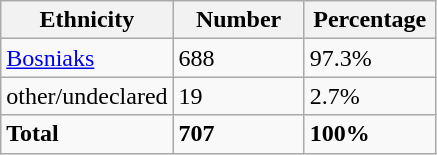<table class="wikitable">
<tr>
<th width="100px">Ethnicity</th>
<th width="80px">Number</th>
<th width="80px">Percentage</th>
</tr>
<tr>
<td><a href='#'>Bosniaks</a></td>
<td>688</td>
<td>97.3%</td>
</tr>
<tr>
<td>other/undeclared</td>
<td>19</td>
<td>2.7%</td>
</tr>
<tr>
<td><strong>Total</strong></td>
<td><strong>707</strong></td>
<td><strong>100%</strong></td>
</tr>
</table>
